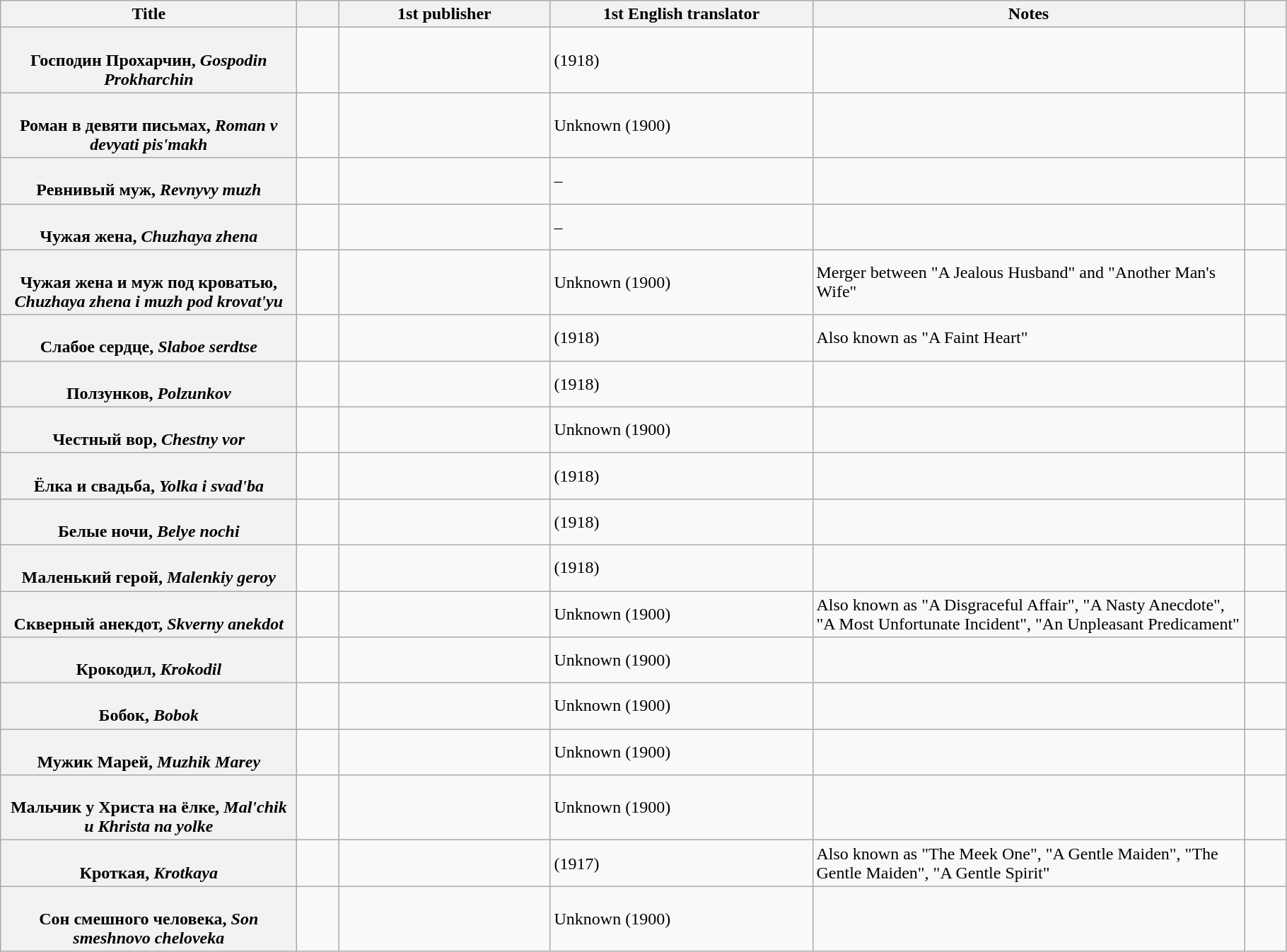<table class="wikitable plainrowheaders sortable" style="margin-right: 0;">
<tr>
<th scope="col" style="width: 17em;">Title</th>
<th scope="col" style="width: 2em;"></th>
<th scope="col" style="width: 12em;">1st publisher</th>
<th scope="col" style="width: 15em;">1st English translator</th>
<th scope="col" style="width: 25em;">Notes</th>
<th scope="col" class="unsortable" style="width: 2em;"></th>
</tr>
<tr>
<th scope="row"><br>Господин Прохарчин, <em>Gospodin Prokharchin</em></th>
<td></td>
<td></td>
<td> (1918)</td>
<td></td>
<td></td>
</tr>
<tr>
<th scope="row"><br>Роман в девяти письмах, <em>Roman v devyati pis'makh</em></th>
<td></td>
<td></td>
<td>Unknown (1900)</td>
<td></td>
<td></td>
</tr>
<tr>
<th scope="row"><br>Ревнивый муж, <em>Revnyvy muzh</em></th>
<td></td>
<td></td>
<td>–</td>
<td></td>
<td></td>
</tr>
<tr>
<th scope="row"><br>Чужая жена, <em>Chuzhaya zhena</em></th>
<td></td>
<td></td>
<td>–</td>
<td></td>
<td></td>
</tr>
<tr>
<th scope="row"><br>Чужая жена и муж под кроватью,<br><em>Chuzhaya zhena i muzh pod krovat'yu</em></th>
<td></td>
<td></td>
<td>Unknown (1900)</td>
<td>Merger between "A Jealous Husband" and "Another Man's Wife"</td>
<td></td>
</tr>
<tr>
<th scope="row"><br>Слабое сердце, <em>Slaboe serdtse</em></th>
<td></td>
<td></td>
<td> (1918)</td>
<td>Also known as "A Faint Heart"</td>
<td></td>
</tr>
<tr>
<th scope="row"><br>Ползунков, <em>Polzunkov</em></th>
<td></td>
<td></td>
<td> (1918)</td>
<td></td>
<td></td>
</tr>
<tr>
<th scope="row"><br>Честный вор, <em>Chestny vor</em></th>
<td></td>
<td></td>
<td>Unknown (1900)</td>
<td></td>
<td></td>
</tr>
<tr>
<th scope="row"><br>Ёлка и свадьба, <em>Yolka i svad'ba</em></th>
<td></td>
<td></td>
<td> (1918)</td>
<td></td>
<td></td>
</tr>
<tr>
<th scope="row"><br>Белые ночи, <em>Belye nochi</em></th>
<td></td>
<td></td>
<td> (1918)</td>
<td></td>
<td></td>
</tr>
<tr>
<th scope="row"><br>Маленький герой, <em>Malenkiy geroy</em></th>
<td></td>
<td></td>
<td> (1918)</td>
<td></td>
<td></td>
</tr>
<tr>
<th scope="row"><br>Скверный анекдот, <em>Skverny anekdot</em></th>
<td></td>
<td></td>
<td>Unknown (1900)</td>
<td>Also known as "A Disgraceful Affair", "A Nasty Anecdote", "A Most Unfortunate Incident", "An Unpleasant Predicament"</td>
<td></td>
</tr>
<tr>
<th scope="row"><br>Крокодил, <em>Krokodil</em></th>
<td></td>
<td></td>
<td>Unknown (1900)</td>
<td></td>
<td></td>
</tr>
<tr>
<th scope="row"><br>Бобок, <em>Bobok</em></th>
<td></td>
<td></td>
<td>Unknown (1900)</td>
<td></td>
<td></td>
</tr>
<tr>
<th scope="row"><br>Мужик Марей, <em>Muzhik Marey</em></th>
<td></td>
<td></td>
<td>Unknown (1900)</td>
<td></td>
<td></td>
</tr>
<tr>
<th scope="row"><br>Мальчик у Христа на ёлке, <em>Mal'chik u Khrista na yolke</em></th>
<td></td>
<td></td>
<td>Unknown (1900)</td>
<td></td>
<td></td>
</tr>
<tr>
<th scope="row"><br>Кроткая, <em>Krotkaya</em></th>
<td></td>
<td></td>
<td> (1917)</td>
<td>Also known as "The Meek One", "A Gentle Maiden", "The Gentle Maiden", "A Gentle Spirit"</td>
<td></td>
</tr>
<tr>
<th scope="row"><br>Сон смешного человека, <em>Son smeshnovo cheloveka</em></th>
<td></td>
<td></td>
<td>Unknown (1900)</td>
<td></td>
<td></td>
</tr>
</table>
